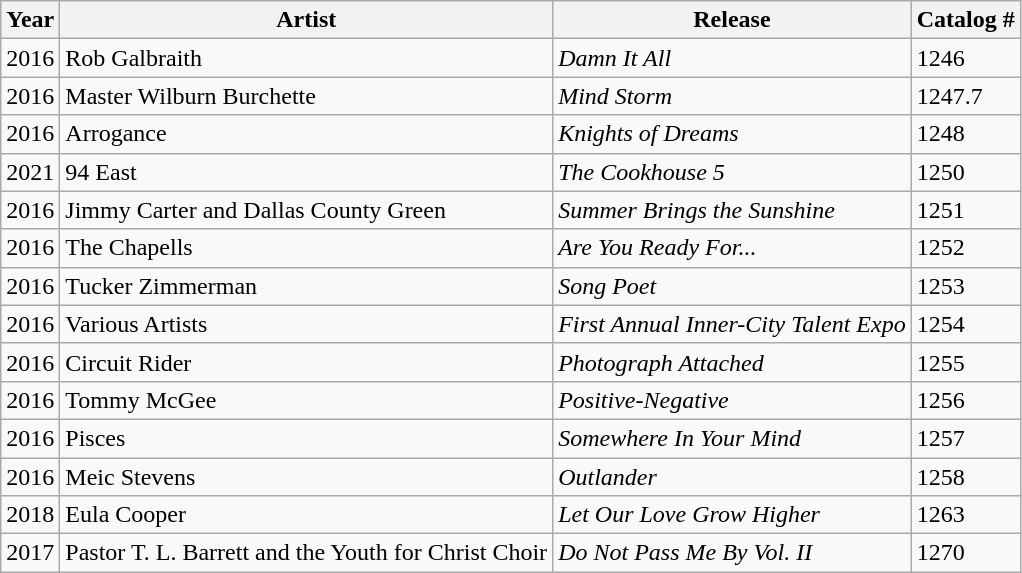<table class="wikitable sortable">
<tr>
<th>Year</th>
<th>Artist</th>
<th>Release</th>
<th>Catalog #</th>
</tr>
<tr>
<td>2016</td>
<td>Rob Galbraith</td>
<td><em>Damn It All</em></td>
<td>1246</td>
</tr>
<tr>
<td>2016</td>
<td>Master Wilburn Burchette</td>
<td><em>Mind Storm</em></td>
<td>1247.7</td>
</tr>
<tr>
<td>2016</td>
<td>Arrogance</td>
<td><em>Knights of Dreams</em></td>
<td>1248</td>
</tr>
<tr>
<td>2021</td>
<td>94 East</td>
<td><em>The Cookhouse 5</em></td>
<td>1250</td>
</tr>
<tr>
<td>2016</td>
<td>Jimmy Carter and Dallas County Green</td>
<td><em>Summer Brings the Sunshine</em></td>
<td>1251</td>
</tr>
<tr>
<td>2016</td>
<td>The Chapells</td>
<td><em>Are You Ready For...</em></td>
<td>1252</td>
</tr>
<tr>
<td>2016</td>
<td>Tucker Zimmerman</td>
<td><em>Song Poet</em></td>
<td>1253</td>
</tr>
<tr>
<td>2016</td>
<td>Various Artists</td>
<td><em>First Annual Inner-City Talent Expo</em></td>
<td>1254</td>
</tr>
<tr>
<td>2016</td>
<td>Circuit Rider</td>
<td><em>Photograph Attached</em></td>
<td>1255</td>
</tr>
<tr>
<td>2016</td>
<td>Tommy McGee</td>
<td><em>Positive-Negative</em></td>
<td>1256</td>
</tr>
<tr>
<td>2016</td>
<td>Pisces</td>
<td><em>Somewhere In Your Mind</em></td>
<td>1257</td>
</tr>
<tr>
<td>2016</td>
<td>Meic Stevens</td>
<td><em>Outlander</em></td>
<td>1258</td>
</tr>
<tr>
<td>2018</td>
<td>Eula Cooper</td>
<td><em>Let Our Love Grow Higher</em></td>
<td>1263</td>
</tr>
<tr>
<td>2017</td>
<td>Pastor T. L. Barrett and the Youth for Christ Choir</td>
<td><em>Do Not Pass Me By Vol. II</em></td>
<td>1270</td>
</tr>
</table>
